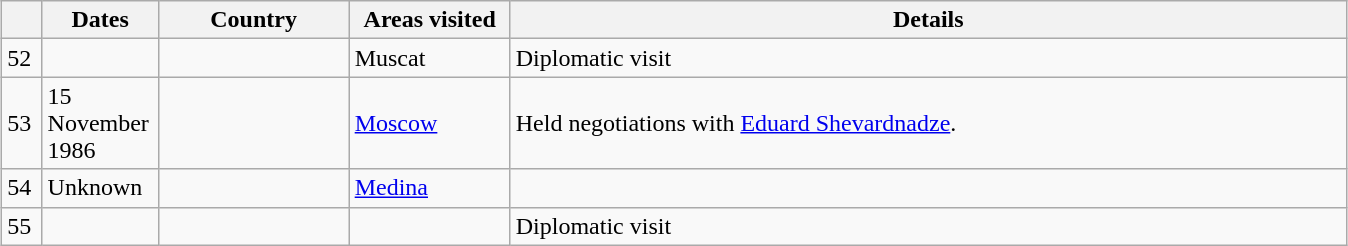<table class="wikitable sortable" border="1" style="margin: 1em auto 1em auto">
<tr>
<th style="width: 3%;"></th>
<th width="70">Dates</th>
<th width="120">Country</th>
<th width="100">Areas visited</th>
<th width="550">Details</th>
</tr>
<tr>
<td>52</td>
<td></td>
<td></td>
<td>Muscat</td>
<td>Diplomatic visit</td>
</tr>
<tr>
<td>53</td>
<td>15 November 1986</td>
<td></td>
<td><a href='#'>Moscow</a></td>
<td>Held negotiations with <a href='#'>Eduard Shevardnadze</a>.</td>
</tr>
<tr>
<td>54</td>
<td>Unknown</td>
<td></td>
<td><a href='#'>Medina</a></td>
<td></td>
</tr>
<tr>
<td>55</td>
<td></td>
<td></td>
<td></td>
<td>Diplomatic visit</td>
</tr>
</table>
